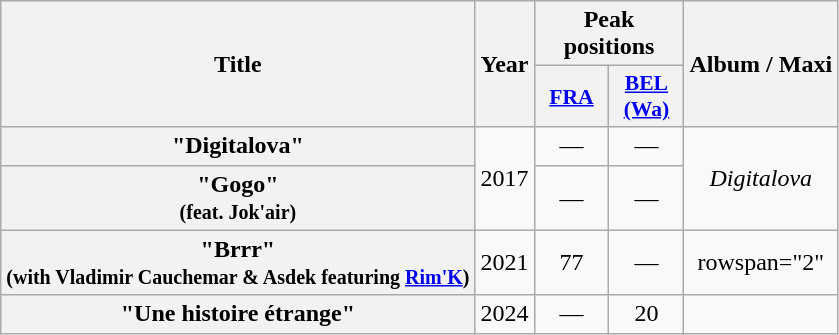<table class="wikitable plainrowheaders" style="text-align:center">
<tr>
<th scope="col" rowspan="2">Title</th>
<th scope="col" rowspan="2">Year</th>
<th scope="col" colspan="2">Peak positions</th>
<th scope="col" rowspan="2">Album / Maxi</th>
</tr>
<tr>
<th scope="col" style="width:3em;font-size:90%;"><a href='#'>FRA</a><br></th>
<th scope="col" style="width:3em;font-size:90%;"><a href='#'>BEL <br>(Wa)</a><br></th>
</tr>
<tr>
<th scope="row">"Digitalova"</th>
<td rowspan=2>2017</td>
<td>—</td>
<td>—</td>
<td rowspan=2><em>Digitalova</em></td>
</tr>
<tr>
<th scope="row">"Gogo"<br><small>(feat. Jok'air)</small></th>
<td>—</td>
<td>—</td>
</tr>
<tr>
<th scope="row">"Brrr"<br><small>(with Vladimir Cauchemar & Asdek featuring <a href='#'>Rim'K</a>)</small></th>
<td>2021</td>
<td>77</td>
<td>—</td>
<td>rowspan="2" </td>
</tr>
<tr>
<th scope="row">"Une histoire étrange"</th>
<td>2024</td>
<td>—</td>
<td>20</td>
</tr>
</table>
